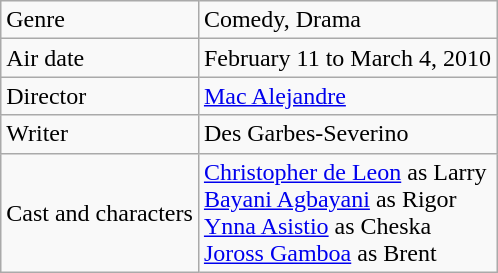<table class="wikitable">
<tr>
<td>Genre</td>
<td>Comedy, Drama</td>
</tr>
<tr>
<td>Air date</td>
<td>February 11 to March 4, 2010</td>
</tr>
<tr>
<td>Director</td>
<td><a href='#'>Mac Alejandre</a></td>
</tr>
<tr>
<td>Writer</td>
<td>Des Garbes-Severino</td>
</tr>
<tr>
<td>Cast and characters</td>
<td><a href='#'>Christopher de Leon</a> as Larry<br><a href='#'>Bayani Agbayani</a> as Rigor<br><a href='#'>Ynna Asistio</a> as Cheska<br><a href='#'>Joross Gamboa</a> as Brent</td>
</tr>
</table>
